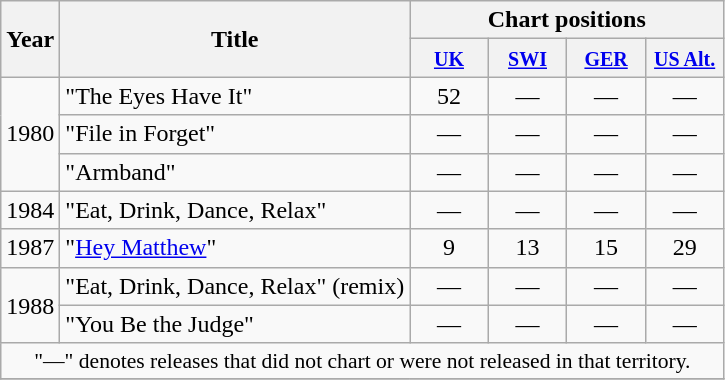<table class="wikitable">
<tr>
<th rowspan="2">Year</th>
<th rowspan="2">Title</th>
<th colspan="4">Chart positions</th>
</tr>
<tr>
<th style="width:45px;"><small><a href='#'>UK</a></small><br></th>
<th style="width:45px;"><small><a href='#'>SWI</a></small><br></th>
<th style="width:45px;"><small><a href='#'>GER</a></small><br></th>
<th style="width:45px;"><small><a href='#'>US Alt.</a></small><br></th>
</tr>
<tr>
<td rowspan="3">1980</td>
<td>"The Eyes Have It"</td>
<td align=center>52</td>
<td align=center>—</td>
<td align=center>—</td>
<td align=center>—</td>
</tr>
<tr>
<td>"File in Forget"</td>
<td align=center>—</td>
<td align=center>—</td>
<td align=center>—</td>
<td align=center>—</td>
</tr>
<tr>
<td>"Armband"</td>
<td align=center>—</td>
<td align=center>—</td>
<td align=center>—</td>
<td align=center>—</td>
</tr>
<tr>
<td rowspan="1">1984</td>
<td>"Eat, Drink, Dance, Relax"</td>
<td align=center>—</td>
<td align=center>—</td>
<td align=center>—</td>
<td align=center>—</td>
</tr>
<tr>
<td rowspan="1">1987</td>
<td>"<a href='#'>Hey Matthew</a>"</td>
<td align=center>9</td>
<td align=center>13</td>
<td align=center>15</td>
<td align=center>29</td>
</tr>
<tr>
<td rowspan="2">1988</td>
<td>"Eat, Drink, Dance, Relax" (remix)</td>
<td align=center>—</td>
<td align=center>—</td>
<td align=center>—</td>
<td align=center>—</td>
</tr>
<tr>
<td>"You Be the Judge"</td>
<td align=center>—</td>
<td align=center>—</td>
<td align=center>—</td>
<td align=center>—</td>
</tr>
<tr>
<td align="center" colspan="15" style="font-size:90%">"—" denotes releases that did not chart or were not released in that territory.</td>
</tr>
<tr>
</tr>
</table>
